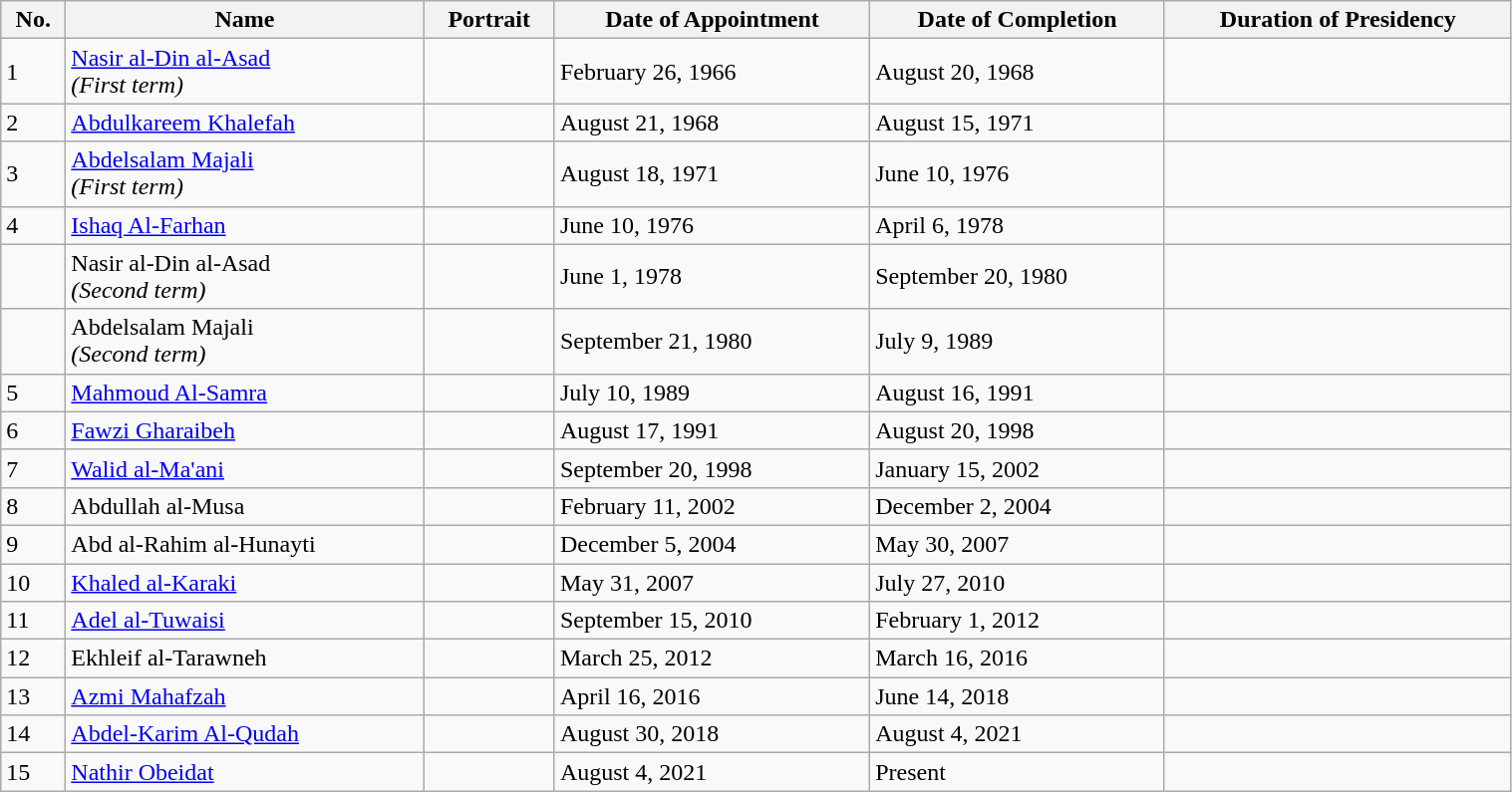<table class="wikitable" width="80%">
<tr>
<th>No.</th>
<th>Name</th>
<th>Portrait</th>
<th>Date of Appointment</th>
<th>Date of Completion</th>
<th>Duration of Presidency</th>
</tr>
<tr>
<td>1</td>
<td><a href='#'>Nasir al-Din al-Asad</a><br><em>(First term)</em></td>
<td></td>
<td>February 26, 1966</td>
<td>August 20, 1968</td>
<td></td>
</tr>
<tr>
<td>2</td>
<td><a href='#'>Abdulkareem Khalefah</a></td>
<td></td>
<td>August 21, 1968</td>
<td>August 15, 1971</td>
<td></td>
</tr>
<tr>
<td>3</td>
<td><a href='#'>Abdelsalam Majali</a><br><em>(First term)</em></td>
<td></td>
<td>August 18, 1971</td>
<td>June 10, 1976</td>
<td></td>
</tr>
<tr>
<td>4</td>
<td><a href='#'>Ishaq Al-Farhan</a></td>
<td></td>
<td>June 10, 1976</td>
<td>April 6, 1978</td>
<td></td>
</tr>
<tr>
<td></td>
<td>Nasir al-Din al-Asad<br><em>(Second term)</em></td>
<td></td>
<td>June 1, 1978</td>
<td>September 20, 1980</td>
<td></td>
</tr>
<tr>
<td></td>
<td>Abdelsalam Majali<br><em>(Second term)</em></td>
<td></td>
<td>September 21, 1980</td>
<td>July 9, 1989</td>
<td></td>
</tr>
<tr>
<td>5</td>
<td><a href='#'>Mahmoud Al-Samra</a></td>
<td></td>
<td>July 10, 1989</td>
<td>August 16, 1991</td>
<td></td>
</tr>
<tr>
<td>6</td>
<td><a href='#'>Fawzi Gharaibeh</a></td>
<td></td>
<td>August 17, 1991</td>
<td>August 20, 1998</td>
<td></td>
</tr>
<tr>
<td>7</td>
<td><a href='#'>Walid al-Ma'ani</a></td>
<td></td>
<td>September 20, 1998</td>
<td>January 15, 2002</td>
<td></td>
</tr>
<tr>
<td>8</td>
<td>Abdullah al-Musa</td>
<td></td>
<td>February 11, 2002</td>
<td>December 2, 2004</td>
<td></td>
</tr>
<tr>
<td>9</td>
<td>Abd al-Rahim al-Hunayti</td>
<td></td>
<td>December 5, 2004</td>
<td>May 30, 2007</td>
<td></td>
</tr>
<tr>
<td>10</td>
<td><a href='#'>Khaled al-Karaki</a></td>
<td></td>
<td>May 31, 2007</td>
<td>July 27, 2010</td>
<td></td>
</tr>
<tr>
<td>11</td>
<td><a href='#'>Adel al-Tuwaisi</a></td>
<td></td>
<td>September 15, 2010</td>
<td>February 1, 2012</td>
<td></td>
</tr>
<tr>
<td>12</td>
<td>Ekhleif al-Tarawneh</td>
<td></td>
<td>March 25, 2012</td>
<td>March 16, 2016</td>
<td></td>
</tr>
<tr>
<td>13</td>
<td><a href='#'>Azmi Mahafzah</a></td>
<td></td>
<td>April 16, 2016</td>
<td>June 14, 2018</td>
<td></td>
</tr>
<tr>
<td>14</td>
<td><a href='#'>Abdel-Karim Al-Qudah</a></td>
<td></td>
<td>August 30, 2018</td>
<td>August 4, 2021</td>
<td></td>
</tr>
<tr>
<td>15</td>
<td><a href='#'>Nathir Obeidat</a></td>
<td></td>
<td>August 4, 2021</td>
<td>Present</td>
<td></td>
</tr>
</table>
